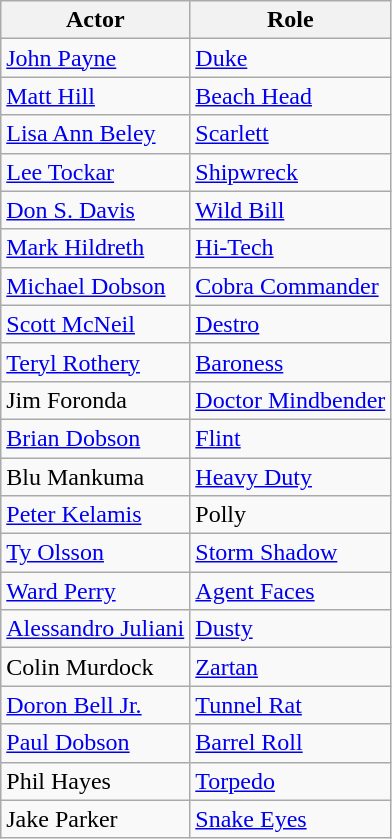<table class="wikitable">
<tr>
<th>Actor</th>
<th>Role</th>
</tr>
<tr>
<td><a href='#'>John Payne</a></td>
<td><a href='#'>Duke</a></td>
</tr>
<tr>
<td><a href='#'>Matt Hill</a></td>
<td><a href='#'>Beach Head</a></td>
</tr>
<tr>
<td><a href='#'>Lisa Ann Beley</a></td>
<td><a href='#'>Scarlett</a></td>
</tr>
<tr>
<td><a href='#'>Lee Tockar</a></td>
<td><a href='#'>Shipwreck</a></td>
</tr>
<tr>
<td><a href='#'>Don S. Davis</a></td>
<td><a href='#'>Wild Bill</a></td>
</tr>
<tr>
<td><a href='#'>Mark Hildreth</a></td>
<td><a href='#'>Hi-Tech</a></td>
</tr>
<tr>
<td><a href='#'>Michael Dobson</a></td>
<td><a href='#'>Cobra Commander</a></td>
</tr>
<tr>
<td><a href='#'>Scott McNeil</a></td>
<td><a href='#'>Destro</a></td>
</tr>
<tr>
<td><a href='#'>Teryl Rothery</a></td>
<td><a href='#'>Baroness</a></td>
</tr>
<tr>
<td>Jim Foronda</td>
<td><a href='#'>Doctor Mindbender</a></td>
</tr>
<tr>
<td><a href='#'>Brian Dobson</a></td>
<td><a href='#'>Flint</a></td>
</tr>
<tr>
<td>Blu Mankuma</td>
<td><a href='#'>Heavy Duty</a></td>
</tr>
<tr>
<td><a href='#'>Peter Kelamis</a></td>
<td>Polly</td>
</tr>
<tr>
<td><a href='#'>Ty Olsson</a></td>
<td><a href='#'>Storm Shadow</a></td>
</tr>
<tr>
<td><a href='#'>Ward Perry</a></td>
<td><a href='#'>Agent Faces</a></td>
</tr>
<tr>
<td><a href='#'>Alessandro Juliani</a></td>
<td><a href='#'>Dusty</a></td>
</tr>
<tr>
<td>Colin Murdock</td>
<td><a href='#'>Zartan</a></td>
</tr>
<tr>
<td><a href='#'>Doron Bell Jr.</a></td>
<td><a href='#'>Tunnel Rat</a></td>
</tr>
<tr>
<td><a href='#'>Paul Dobson</a></td>
<td><a href='#'>Barrel Roll</a></td>
</tr>
<tr>
<td>Phil Hayes</td>
<td><a href='#'>Torpedo</a></td>
</tr>
<tr>
<td>Jake Parker</td>
<td><a href='#'>Snake Eyes</a></td>
</tr>
</table>
